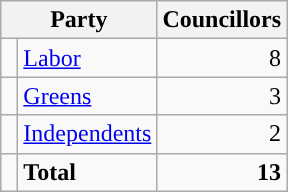<table class="wikitable">
<tr>
<th colspan="2">Party</th>
<th>Councillors</th>
</tr>
<tr>
<td> </td>
<td><a href='#'>Labor</a></td>
<td align=right>8</td>
</tr>
<tr>
<td> </td>
<td><a href='#'>Greens</a></td>
<td align=right>3</td>
</tr>
<tr>
<td> </td>
<td><a href='#'>Independents</a></td>
<td align=right>2</td>
</tr>
<tr>
<td></td>
<td><strong>Total</strong></td>
<td align=right><strong>13</strong></td>
</tr>
</table>
